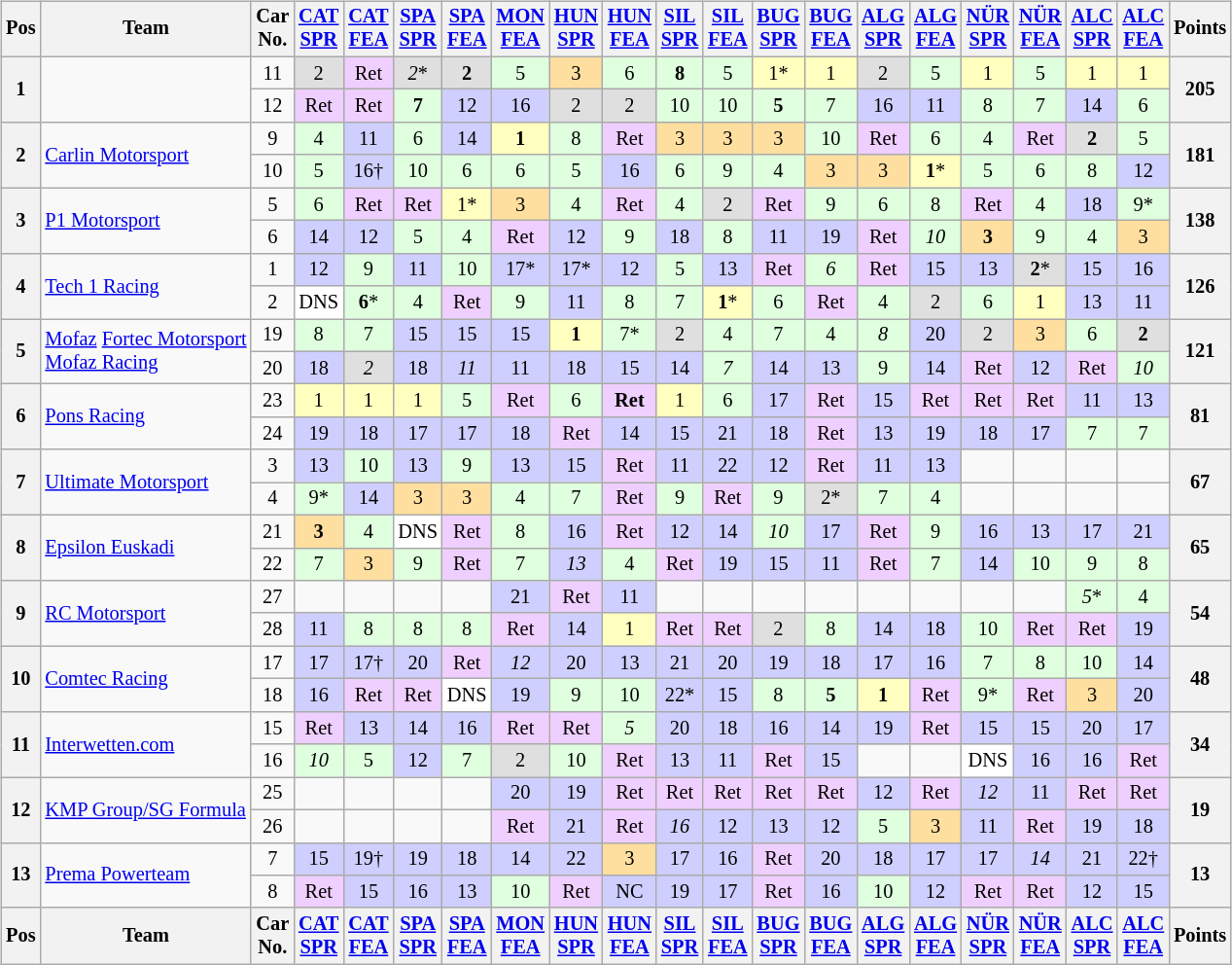<table>
<tr>
<td><br><table class="wikitable" style="font-size: 85%; text-align: center">
<tr valign="top">
<th valign="middle">Pos</th>
<th valign="middle">Team</th>
<th valign="middle">Car<br>No.</th>
<th><a href='#'>CAT<br>SPR</a><br></th>
<th><a href='#'>CAT<br>FEA</a><br></th>
<th><a href='#'>SPA<br>SPR</a><br></th>
<th><a href='#'>SPA<br>FEA</a><br></th>
<th><a href='#'>MON<br>FEA</a><br></th>
<th><a href='#'>HUN<br>SPR</a><br></th>
<th><a href='#'>HUN<br>FEA</a><br></th>
<th><a href='#'>SIL<br>SPR</a><br></th>
<th><a href='#'>SIL<br>FEA</a><br></th>
<th><a href='#'>BUG<br>SPR</a><br></th>
<th><a href='#'>BUG<br>FEA</a><br></th>
<th><a href='#'>ALG<br>SPR</a><br></th>
<th><a href='#'>ALG<br>FEA</a><br></th>
<th><a href='#'>NÜR<br>SPR</a><br></th>
<th><a href='#'>NÜR<br>FEA</a><br></th>
<th><a href='#'>ALC<br>SPR</a><br></th>
<th><a href='#'>ALC<br>FEA</a><br></th>
<th valign="middle">Points</th>
</tr>
<tr>
<th rowspan="2">1</th>
<td align="left" rowspan="2"></td>
<td>11</td>
<td style="background:#DFDFDF;">2</td>
<td style="background:#EFCFFF;">Ret</td>
<td style="background:#DFDFDF;"><em>2</em>*</td>
<td style="background:#DFDFDF;"><strong>2</strong></td>
<td style="background:#DFFFDF;">5</td>
<td style="background:#FFDF9F;">3</td>
<td style="background:#DFFFDF;">6</td>
<td style="background:#DFFFDF;"><strong>8</strong></td>
<td style="background:#DFFFDF;">5</td>
<td style="background:#FFFFBF;">1*</td>
<td style="background:#FFFFBF;">1</td>
<td style="background:#DFDFDF;">2</td>
<td style="background:#DFFFDF;">5</td>
<td style="background:#FFFFBF;">1</td>
<td style="background:#DFFFDF;">5</td>
<td style="background:#FFFFBF;">1</td>
<td style="background:#FFFFBF;">1</td>
<th rowspan=2><strong>205</strong></th>
</tr>
<tr>
<td>12</td>
<td style="background:#EFCFFF;">Ret</td>
<td style="background:#EFCFFF;">Ret</td>
<td style="background:#DFFFDF;"><strong>7</strong></td>
<td style="background:#CFCFFF;">12</td>
<td style="background:#CFCFFF;">16</td>
<td style="background:#DFDFDF;">2</td>
<td style="background:#DFDFDF;">2</td>
<td style="background:#DFFFDF;">10</td>
<td style="background:#DFFFDF;">10</td>
<td style="background:#DFFFDF;"><strong>5</strong></td>
<td style="background:#DFFFDF;">7</td>
<td style="background:#CFCFFF;">16</td>
<td style="background:#CFCFFF;">11</td>
<td style="background:#DFFFDF;">8</td>
<td style="background:#DFFFDF;">7</td>
<td style="background:#CFCFFF;">14</td>
<td style="background:#DFFFDF;">6</td>
</tr>
<tr>
<th rowspan="2">2</th>
<td align="left" rowspan="2"> <a href='#'>Carlin Motorsport</a></td>
<td>9</td>
<td style="background:#DFFFDF;">4</td>
<td style="background:#CFCFFF;">11</td>
<td style="background:#DFFFDF;">6</td>
<td style="background:#CFCFFF;">14</td>
<td style="background:#FFFFBF;"><strong>1</strong></td>
<td style="background:#DFFFDF;">8</td>
<td style="background:#EFCFFF;">Ret</td>
<td style="background:#FFDF9F;">3</td>
<td style="background:#FFDF9F;">3</td>
<td style="background:#FFDF9F;">3</td>
<td style="background:#DFFFDF;">10</td>
<td style="background:#EFCFFF;">Ret</td>
<td style="background:#DFFFDF;">6</td>
<td style="background:#DFFFDF;">4</td>
<td style="background:#EFCFFF;">Ret</td>
<td style="background:#DFDFDF;"><strong>2</strong></td>
<td style="background:#DFFFDF;">5</td>
<th rowspan=2><strong>181</strong></th>
</tr>
<tr>
<td>10</td>
<td style="background:#DFFFDF;">5</td>
<td style="background:#CFCFFF;">16†</td>
<td style="background:#DFFFDF;">10</td>
<td style="background:#DFFFDF;">6</td>
<td style="background:#DFFFDF;">6</td>
<td style="background:#DFFFDF;">5</td>
<td style="background:#CFCFFF;">16</td>
<td style="background:#DFFFDF;">6</td>
<td style="background:#DFFFDF;">9</td>
<td style="background:#DFFFDF;">4</td>
<td style="background:#FFDF9F;">3</td>
<td style="background:#FFDF9F;">3</td>
<td style="background:#FFFFBF;"><strong>1</strong>*</td>
<td style="background:#DFFFDF;">5</td>
<td style="background:#DFFFDF;">6</td>
<td style="background:#DFFFDF;">8</td>
<td style="background:#CFCFFF;">12</td>
</tr>
<tr>
<th rowspan="2">3</th>
<td align="left" rowspan="2"> <a href='#'>P1 Motorsport</a></td>
<td>5</td>
<td style="background:#DFFFDF;">6</td>
<td style="background:#EFCFFF;">Ret</td>
<td style="background:#EFCFFF;">Ret</td>
<td style="background:#FFFFBF;">1*</td>
<td style="background:#FFDF9F;">3</td>
<td style="background:#DFFFDF;">4</td>
<td style="background:#EFCFFF;">Ret</td>
<td style="background:#DFFFDF;">4</td>
<td style="background:#DFDFDF;">2</td>
<td style="background:#EFCFFF;">Ret</td>
<td style="background:#DFFFDF;">9</td>
<td style="background:#DFFFDF;">6</td>
<td style="background:#DFFFDF;">8</td>
<td style="background:#EFCFFF;">Ret</td>
<td style="background:#DFFFDF;">4</td>
<td style="background:#CFCFFF;">18</td>
<td style="background:#DFFFDF;">9*</td>
<th rowspan=2><strong>138</strong></th>
</tr>
<tr>
<td>6</td>
<td style="background:#CFCFFF;">14</td>
<td style="background:#CFCFFF;">12</td>
<td style="background:#DFFFDF;">5</td>
<td style="background:#DFFFDF;">4</td>
<td style="background:#EFCFFF;">Ret</td>
<td style="background:#CFCFFF;">12</td>
<td style="background:#DFFFDF;">9</td>
<td style="background:#CFCFFF;">18</td>
<td style="background:#DFFFDF;">8</td>
<td style="background:#CFCFFF;">11</td>
<td style="background:#CFCFFF;">19</td>
<td style="background:#EFCFFF;">Ret</td>
<td style="background:#DFFFDF;"><em>10</em></td>
<td style="background:#FFDF9F;"><strong>3</strong></td>
<td style="background:#DFFFDF;">9</td>
<td style="background:#DFFFDF;">4</td>
<td style="background:#FFDF9F;">3</td>
</tr>
<tr>
<th rowspan="2">4</th>
<td align="left" rowspan="2"> <a href='#'>Tech 1 Racing</a></td>
<td>1</td>
<td style="background:#CFCFFF;">12</td>
<td style="background:#DFFFDF;">9</td>
<td style="background:#CFCFFF;">11</td>
<td style="background:#DFFFDF;">10</td>
<td style="background:#CFCFFF;">17*</td>
<td style="background:#CFCFFF;">17*</td>
<td style="background:#CFCFFF;">12</td>
<td style="background:#DFFFDF;">5</td>
<td style="background:#CFCFFF;">13</td>
<td style="background:#EFCFFF;">Ret</td>
<td style="background:#DFFFDF;"><em>6</em></td>
<td style="background:#EFCFFF;">Ret</td>
<td style="background:#CFCFFF;">15</td>
<td style="background:#CFCFFF;">13</td>
<td style="background:#DFDFDF;"><strong>2</strong>*</td>
<td style="background:#CFCFFF;">15</td>
<td style="background:#CFCFFF;">16</td>
<th rowspan=2><strong>126</strong></th>
</tr>
<tr>
<td>2</td>
<td style="background:#FFFFFF;">DNS</td>
<td style="background:#DFFFDF;"><strong>6</strong>*</td>
<td style="background:#DFFFDF;">4</td>
<td style="background:#EFCFFF;">Ret</td>
<td style="background:#DFFFDF;">9</td>
<td style="background:#CFCFFF;">11</td>
<td style="background:#DFFFDF;">8</td>
<td style="background:#DFFFDF;">7</td>
<td style="background:#FFFFBF;"><strong>1</strong>*</td>
<td style="background:#DFFFDF;">6</td>
<td style="background:#EFCFFF;">Ret</td>
<td style="background:#DFFFDF;">4</td>
<td style="background:#DFDFDF;">2</td>
<td style="background:#DFFFDF;">6</td>
<td style="background:#FFFFBF;">1</td>
<td style="background:#CFCFFF;">13</td>
<td style="background:#CFCFFF;">11</td>
</tr>
<tr>
<th rowspan="2">5</th>
<td align="left" rowspan="2"> <a href='#'>Mofaz</a> <a href='#'>Fortec Motorsport</a><br> <a href='#'>Mofaz Racing</a></td>
<td>19</td>
<td style="background:#DFFFDF;">8</td>
<td style="background:#DFFFDF;">7</td>
<td style="background:#CFCFFF;">15</td>
<td style="background:#CFCFFF;">15</td>
<td style="background:#CFCFFF;">15</td>
<td style="background:#FFFFBF;"><strong>1</strong></td>
<td style="background:#DFFFDF;">7*</td>
<td style="background:#DFDFDF;">2</td>
<td style="background:#DFFFDF;">4</td>
<td style="background:#DFFFDF;">7</td>
<td style="background:#DFFFDF;">4</td>
<td style="background:#DFFFDF;"><em>8</em></td>
<td style="background:#CFCFFF;">20</td>
<td style="background:#DFDFDF;">2</td>
<td style="background:#FFDF9F;">3</td>
<td style="background:#DFFFDF;">6</td>
<td style="background:#DFDFDF;"><strong>2</strong></td>
<th rowspan=2><strong>121</strong></th>
</tr>
<tr>
<td>20</td>
<td style="background:#CFCFFF;">18</td>
<td style="background:#DFDFDF;"><em>2</em></td>
<td style="background:#CFCFFF;">18</td>
<td style="background:#CFCFFF;"><em>11</em></td>
<td style="background:#CFCFFF;">11</td>
<td style="background:#CFCFFF;">18</td>
<td style="background:#CFCFFF;">15</td>
<td style="background:#CFCFFF;">14</td>
<td style="background:#DFFFDF;"><em>7</em></td>
<td style="background:#CFCFFF;">14</td>
<td style="background:#CFCFFF;">13</td>
<td style="background:#DFFFDF;">9</td>
<td style="background:#CFCFFF;">14</td>
<td style="background:#EFCFFF;">Ret</td>
<td style="background:#CFCFFF;">12</td>
<td style="background:#EFCFFF;">Ret</td>
<td style="background:#DFFFDF;"><em>10</em></td>
</tr>
<tr>
<th rowspan="2">6</th>
<td align="left" rowspan="2"> <a href='#'>Pons Racing</a></td>
<td>23</td>
<td style="background:#FFFFBF;">1</td>
<td style="background:#FFFFBF;">1</td>
<td style="background:#FFFFBF;">1</td>
<td style="background:#DFFFDF;">5</td>
<td style="background:#EFCFFF;">Ret</td>
<td style="background:#DFFFDF;">6</td>
<td style="background:#EFCFFF;"><strong>Ret</strong></td>
<td style="background:#FFFFBF;">1</td>
<td style="background:#DFFFDF;">6</td>
<td style="background:#CFCFFF;">17</td>
<td style="background:#EFCFFF;">Ret</td>
<td style="background:#CFCFFF;">15</td>
<td style="background:#EFCFFF;">Ret</td>
<td style="background:#EFCFFF;">Ret</td>
<td style="background:#EFCFFF;">Ret</td>
<td style="background:#CFCFFF;">11</td>
<td style="background:#CFCFFF;">13</td>
<th rowspan=2><strong>81</strong></th>
</tr>
<tr>
<td>24</td>
<td style="background:#CFCFFF;">19</td>
<td style="background:#CFCFFF;">18</td>
<td style="background:#CFCFFF;">17</td>
<td style="background:#CFCFFF;">17</td>
<td style="background:#CFCFFF;">18</td>
<td style="background:#EFCFFF;">Ret</td>
<td style="background:#CFCFFF;">14</td>
<td style="background:#CFCFFF;">15</td>
<td style="background:#CFCFFF;">21</td>
<td style="background:#CFCFFF;">18</td>
<td style="background:#EFCFFF;">Ret</td>
<td style="background:#CFCFFF;">13</td>
<td style="background:#CFCFFF;">19</td>
<td style="background:#CFCFFF;">18</td>
<td style="background:#CFCFFF;">17</td>
<td style="background:#DFFFDF;">7</td>
<td style="background:#DFFFDF;">7</td>
</tr>
<tr>
<th rowspan="2">7</th>
<td align="left" rowspan="2"> <a href='#'>Ultimate Motorsport</a></td>
<td>3</td>
<td style="background:#CFCFFF;">13</td>
<td style="background:#DFFFDF;">10</td>
<td style="background:#CFCFFF;">13</td>
<td style="background:#DFFFDF;">9</td>
<td style="background:#CFCFFF;">13</td>
<td style="background:#CFCFFF;">15</td>
<td style="background:#EFCFFF;">Ret</td>
<td style="background:#CFCFFF;">11</td>
<td style="background:#CFCFFF;">22</td>
<td style="background:#CFCFFF;">12</td>
<td style="background:#EFCFFF;">Ret</td>
<td style="background:#CFCFFF;">11</td>
<td style="background:#CFCFFF;">13</td>
<td></td>
<td></td>
<td></td>
<td></td>
<th rowspan=2><strong>67</strong></th>
</tr>
<tr>
<td>4</td>
<td style="background:#DFFFDF;">9*</td>
<td style="background:#CFCFFF;">14</td>
<td style="background:#FFDF9F;">3</td>
<td style="background:#FFDF9F;">3</td>
<td style="background:#DFFFDF;">4</td>
<td style="background:#DFFFDF;">7</td>
<td style="background:#EFCFFF;">Ret</td>
<td style="background:#DFFFDF;">9</td>
<td style="background:#EFCFFF;">Ret</td>
<td style="background:#DFFFDF;">9</td>
<td style="background:#DFDFDF;">2*</td>
<td style="background:#DFFFDF;">7</td>
<td style="background:#DFFFDF;">4</td>
<td></td>
<td></td>
<td></td>
<td></td>
</tr>
<tr>
<th rowspan="2">8</th>
<td align="left" rowspan="2"> <a href='#'>Epsilon Euskadi</a></td>
<td>21</td>
<td style="background:#FFDF9F;"><strong>3</strong></td>
<td style="background:#DFFFDF;">4</td>
<td style="background:#FFFFFF;">DNS</td>
<td style="background:#EFCFFF;">Ret</td>
<td style="background:#DFFFDF;">8</td>
<td style="background:#CFCFFF;">16</td>
<td style="background:#EFCFFF;">Ret</td>
<td style="background:#CFCFFF;">12</td>
<td style="background:#CFCFFF;">14</td>
<td style="background:#DFFFDF;"><em>10</em></td>
<td style="background:#CFCFFF;">17</td>
<td style="background:#EFCFFF;">Ret</td>
<td style="background:#DFFFDF;">9</td>
<td style="background:#CFCFFF;">16</td>
<td style="background:#CFCFFF;">13</td>
<td style="background:#CFCFFF;">17</td>
<td style="background:#CFCFFF;">21</td>
<th rowspan=2><strong>65</strong></th>
</tr>
<tr>
<td>22</td>
<td style="background:#DFFFDF;">7</td>
<td style="background:#FFDF9F;">3</td>
<td style="background:#DFFFDF;">9</td>
<td style="background:#EFCFFF;">Ret</td>
<td style="background:#DFFFDF;">7</td>
<td style="background:#CFCFFF;"><em>13</em></td>
<td style="background:#DFFFDF;">4</td>
<td style="background:#EFCFFF;">Ret</td>
<td style="background:#CFCFFF;">19</td>
<td style="background:#CFCFFF;">15</td>
<td style="background:#CFCFFF;">11</td>
<td style="background:#EFCFFF;">Ret</td>
<td style="background:#DFFFDF;">7</td>
<td style="background:#CFCFFF;">14</td>
<td style="background:#DFFFDF;">10</td>
<td style="background:#DFFFDF;">9</td>
<td style="background:#DFFFDF;">8</td>
</tr>
<tr>
<th rowspan="2">9</th>
<td align="left" rowspan="2"> <a href='#'>RC Motorsport</a></td>
<td>27</td>
<td></td>
<td></td>
<td></td>
<td></td>
<td style="background:#CFCFFF;">21</td>
<td style="background:#EFCFFF;">Ret</td>
<td style="background:#CFCFFF;">11</td>
<td></td>
<td></td>
<td></td>
<td></td>
<td></td>
<td></td>
<td></td>
<td></td>
<td style="background:#DFFFDF;"><em>5</em>*</td>
<td style="background:#DFFFDF;">4</td>
<th rowspan=2><strong>54</strong></th>
</tr>
<tr>
<td>28</td>
<td style="background:#CFCFFF;">11</td>
<td style="background:#DFFFDF;">8</td>
<td style="background:#DFFFDF;">8</td>
<td style="background:#DFFFDF;">8</td>
<td style="background:#EFCFFF;">Ret</td>
<td style="background:#CFCFFF;">14</td>
<td style="background:#FFFFBF;">1</td>
<td style="background:#EFCFFF;">Ret</td>
<td style="background:#EFCFFF;">Ret</td>
<td style="background:#DFDFDF;">2</td>
<td style="background:#DFFFDF;">8</td>
<td style="background:#CFCFFF;">14</td>
<td style="background:#CFCFFF;">18</td>
<td style="background:#DFFFDF;">10</td>
<td style="background:#EFCFFF;">Ret</td>
<td style="background:#EFCFFF;">Ret</td>
<td style="background:#CFCFFF;">19</td>
</tr>
<tr>
<th rowspan="2">10</th>
<td align="left" rowspan="2"> <a href='#'>Comtec Racing</a></td>
<td>17</td>
<td style="background:#CFCFFF;">17</td>
<td style="background:#CFCFFF;">17†</td>
<td style="background:#CFCFFF;">20</td>
<td style="background:#EFCFFF;">Ret</td>
<td style="background:#CFCFFF;"><em>12</em></td>
<td style="background:#CFCFFF;">20</td>
<td style="background:#CFCFFF;">13</td>
<td style="background:#CFCFFF;">21</td>
<td style="background:#CFCFFF;">20</td>
<td style="background:#CFCFFF;">19</td>
<td style="background:#CFCFFF;">18</td>
<td style="background:#CFCFFF;">17</td>
<td style="background:#CFCFFF;">16</td>
<td style="background:#DFFFDF;">7</td>
<td style="background:#DFFFDF;">8</td>
<td style="background:#DFFFDF;">10</td>
<td style="background:#CFCFFF;">14</td>
<th rowspan=2><strong>48</strong></th>
</tr>
<tr>
<td>18</td>
<td style="background:#CFCFFF;">16</td>
<td style="background:#EFCFFF;">Ret</td>
<td style="background:#EFCFFF;">Ret</td>
<td style="background:#FFFFFF;">DNS</td>
<td style="background:#CFCFFF;">19</td>
<td style="background:#DFFFDF;">9</td>
<td style="background:#DFFFDF;">10</td>
<td style="background:#CFCFFF;">22*</td>
<td style="background:#CFCFFF;">15</td>
<td style="background:#DFFFDF;">8</td>
<td style="background:#DFFFDF;"><strong>5</strong></td>
<td style="background:#FFFFBF;"><strong>1</strong></td>
<td style="background:#EFCFFF;">Ret</td>
<td style="background:#DFFFDF;">9*</td>
<td style="background:#EFCFFF;">Ret</td>
<td style="background:#FFDF9F;">3</td>
<td style="background:#CFCFFF;">20</td>
</tr>
<tr>
<th rowspan="2">11</th>
<td align="left" rowspan="2"> <a href='#'>Interwetten.com</a></td>
<td>15</td>
<td style="background:#EFCFFF;">Ret</td>
<td style="background:#CFCFFF;">13</td>
<td style="background:#CFCFFF;">14</td>
<td style="background:#CFCFFF;">16</td>
<td style="background:#EFCFFF;">Ret</td>
<td style="background:#EFCFFF;">Ret</td>
<td style="background:#DFFFDF;"><em>5</em></td>
<td style="background:#CFCFFF;">20</td>
<td style="background:#CFCFFF;">18</td>
<td style="background:#CFCFFF;">16</td>
<td style="background:#CFCFFF;">14</td>
<td style="background:#CFCFFF;">19</td>
<td style="background:#EFCFFF;">Ret</td>
<td style="background:#CFCFFF;">15</td>
<td style="background:#CFCFFF;">15</td>
<td style="background:#CFCFFF;">20</td>
<td style="background:#CFCFFF;">17</td>
<th rowspan=2><strong>34</strong></th>
</tr>
<tr>
<td>16</td>
<td style="background:#DFFFDF;"><em>10</em></td>
<td style="background:#DFFFDF;">5</td>
<td style="background:#CFCFFF;">12</td>
<td style="background:#DFFFDF;">7</td>
<td style="background:#DFDFDF;">2</td>
<td style="background:#DFFFDF;">10</td>
<td style="background:#EFCFFF;">Ret</td>
<td style="background:#CFCFFF;">13</td>
<td style="background:#CFCFFF;">11</td>
<td style="background:#EFCFFF;">Ret</td>
<td style="background:#CFCFFF;">15</td>
<td></td>
<td></td>
<td style="background:#FFFFFF;">DNS</td>
<td style="background:#CFCFFF;">16</td>
<td style="background:#CFCFFF;">16</td>
<td style="background:#EFCFFF;">Ret</td>
</tr>
<tr>
<th rowspan="2">12</th>
<td align="left" rowspan="2"> <a href='#'>KMP Group/SG Formula</a></td>
<td>25</td>
<td></td>
<td></td>
<td></td>
<td></td>
<td style="background:#CFCFFF;">20</td>
<td style="background:#CFCFFF;">19</td>
<td style="background:#EFCFFF;">Ret</td>
<td style="background:#EFCFFF;">Ret</td>
<td style="background:#EFCFFF;">Ret</td>
<td style="background:#EFCFFF;">Ret</td>
<td style="background:#EFCFFF;">Ret</td>
<td style="background:#CFCFFF;">12</td>
<td style="background:#EFCFFF;">Ret</td>
<td style="background:#CFCFFF;"><em>12</em></td>
<td style="background:#CFCFFF;">11</td>
<td style="background:#EFCFFF;">Ret</td>
<td style="background:#EFCFFF;">Ret</td>
<th rowspan=2><strong>19</strong></th>
</tr>
<tr>
<td>26</td>
<td></td>
<td></td>
<td></td>
<td></td>
<td style="background:#EFCFFF;">Ret</td>
<td style="background:#CFCFFF;">21</td>
<td style="background:#EFCFFF;">Ret</td>
<td style="background:#CFCFFF;"><em>16</em></td>
<td style="background:#CFCFFF;">12</td>
<td style="background:#CFCFFF;">13</td>
<td style="background:#CFCFFF;">12</td>
<td style="background:#DFFFDF;">5</td>
<td style="background:#FFDF9F;">3</td>
<td style="background:#CFCFFF;">11</td>
<td style="background:#EFCFFF;">Ret</td>
<td style="background:#CFCFFF;">19</td>
<td style="background:#CFCFFF;">18</td>
</tr>
<tr>
<th rowspan="2">13</th>
<td align="left" rowspan="2"> <a href='#'>Prema Powerteam</a></td>
<td>7</td>
<td style="background:#CFCFFF;">15</td>
<td style="background:#CFCFFF;">19†</td>
<td style="background:#CFCFFF;">19</td>
<td style="background:#CFCFFF;">18</td>
<td style="background:#CFCFFF;">14</td>
<td style="background:#CFCFFF;">22</td>
<td style="background:#FFDF9F;">3</td>
<td style="background:#CFCFFF;">17</td>
<td style="background:#CFCFFF;">16</td>
<td style="background:#EFCFFF;">Ret</td>
<td style="background:#CFCFFF;">20</td>
<td style="background:#CFCFFF;">18</td>
<td style="background:#CFCFFF;">17</td>
<td style="background:#CFCFFF;">17</td>
<td style="background:#CFCFFF;"><em>14</em></td>
<td style="background:#CFCFFF;">21</td>
<td style="background:#CFCFFF;">22†</td>
<th rowspan=2><strong>13</strong></th>
</tr>
<tr>
<td>8</td>
<td style="background:#EFCFFF;">Ret</td>
<td style="background:#CFCFFF;">15</td>
<td style="background:#CFCFFF;">16</td>
<td style="background:#CFCFFF;">13</td>
<td style="background:#DFFFDF;">10</td>
<td style="background:#EFCFFF;">Ret</td>
<td style="background:#CFCFFF;">NC</td>
<td style="background:#CFCFFF;">19</td>
<td style="background:#CFCFFF;">17</td>
<td style="background:#EFCFFF;">Ret</td>
<td style="background:#CFCFFF;">16</td>
<td style="background:#DFFFDF;">10</td>
<td style="background:#CFCFFF;">12</td>
<td style="background:#EFCFFF;">Ret</td>
<td style="background:#EFCFFF;">Ret</td>
<td style="background:#CFCFFF;">12</td>
<td style="background:#CFCFFF;">15</td>
</tr>
<tr valign="top">
<th valign="middle">Pos</th>
<th valign="middle">Team</th>
<th valign="middle">Car<br>No.</th>
<th><a href='#'>CAT<br>SPR</a><br></th>
<th><a href='#'>CAT<br>FEA</a><br></th>
<th><a href='#'>SPA<br>SPR</a><br></th>
<th><a href='#'>SPA<br>FEA</a><br></th>
<th><a href='#'>MON<br>FEA</a><br></th>
<th><a href='#'>HUN<br>SPR</a><br></th>
<th><a href='#'>HUN<br>FEA</a><br></th>
<th><a href='#'>SIL<br>SPR</a><br></th>
<th><a href='#'>SIL<br>FEA</a><br></th>
<th><a href='#'>BUG<br>SPR</a><br></th>
<th><a href='#'>BUG<br>FEA</a><br></th>
<th><a href='#'>ALG<br>SPR</a><br></th>
<th><a href='#'>ALG<br>FEA</a><br></th>
<th><a href='#'>NÜR<br>SPR</a><br></th>
<th><a href='#'>NÜR<br>FEA</a><br></th>
<th><a href='#'>ALC<br>SPR</a><br></th>
<th><a href='#'>ALC<br>FEA</a><br></th>
<th valign="middle">Points</th>
</tr>
</table>
</td>
<td valign="top"><br></td>
</tr>
</table>
